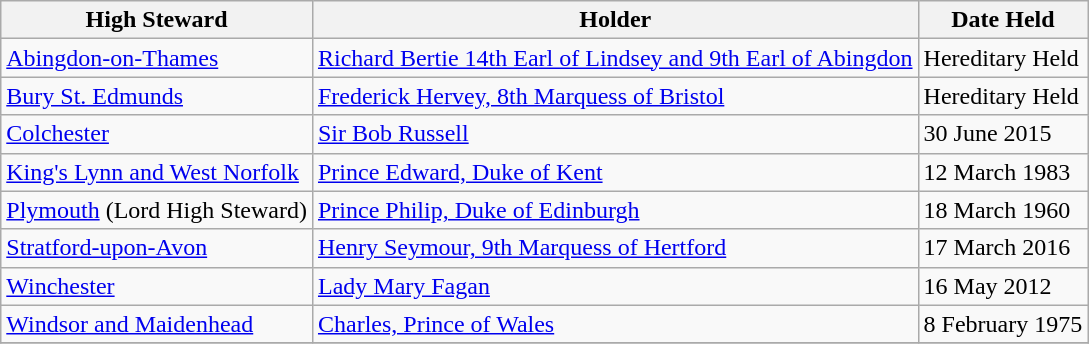<table class="wikitable">
<tr>
<th>High Steward</th>
<th>Holder</th>
<th>Date Held</th>
</tr>
<tr>
<td><a href='#'>Abingdon-on-Thames</a></td>
<td><a href='#'>Richard Bertie 14th Earl of Lindsey and 9th Earl of Abingdon</a></td>
<td>Hereditary Held</td>
</tr>
<tr>
<td><a href='#'>Bury St. Edmunds</a></td>
<td><a href='#'>Frederick Hervey, 8th Marquess of Bristol</a></td>
<td>Hereditary Held</td>
</tr>
<tr>
<td><a href='#'>Colchester</a></td>
<td><a href='#'>Sir Bob Russell</a></td>
<td>30 June 2015</td>
</tr>
<tr>
<td><a href='#'>King's Lynn and West Norfolk</a></td>
<td><a href='#'>Prince Edward, Duke of Kent</a></td>
<td>12 March 1983</td>
</tr>
<tr>
<td><a href='#'>Plymouth</a> (Lord High Steward)</td>
<td><a href='#'>Prince Philip, Duke of Edinburgh</a></td>
<td>18 March 1960</td>
</tr>
<tr>
<td><a href='#'>Stratford-upon-Avon</a></td>
<td><a href='#'>Henry Seymour, 9th Marquess of Hertford</a></td>
<td>17 March 2016</td>
</tr>
<tr>
<td><a href='#'>Winchester</a></td>
<td><a href='#'>Lady Mary Fagan</a></td>
<td>16 May 2012</td>
</tr>
<tr>
<td><a href='#'>Windsor and Maidenhead</a></td>
<td><a href='#'>Charles, Prince of Wales</a></td>
<td>8 February 1975</td>
</tr>
<tr>
</tr>
</table>
